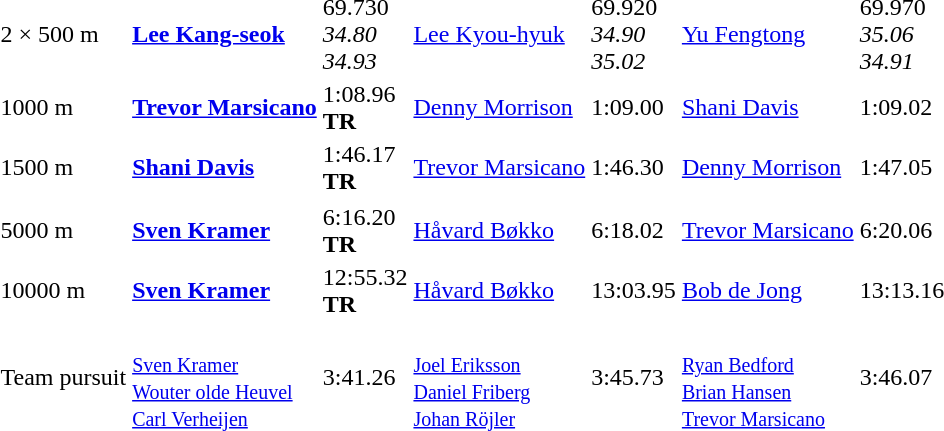<table>
<tr>
<td>2 × 500 m<br></td>
<td><strong><a href='#'>Lee Kang-seok</a></strong><br><small></small></td>
<td>69.730<br><em>34.80<br>34.93</em></td>
<td><a href='#'>Lee Kyou-hyuk</a><br><small></small></td>
<td>69.920<br><em>34.90<br>35.02</em></td>
<td><a href='#'>Yu Fengtong</a><br><small></small></td>
<td>69.970<br><em>35.06<br>34.91</em></td>
</tr>
<tr>
<td>1000 m<br></td>
<td><strong><a href='#'>Trevor Marsicano</a></strong><br><small></small></td>
<td>1:08.96<br><strong>TR</strong></td>
<td><a href='#'>Denny Morrison</a><br><small></small></td>
<td>1:09.00</td>
<td><a href='#'>Shani Davis</a><br><small></small></td>
<td>1:09.02</td>
</tr>
<tr>
<td>1500 m<br></td>
<td><strong><a href='#'>Shani Davis</a></strong><br><small></small></td>
<td>1:46.17<br><strong>TR</strong></td>
<td><a href='#'>Trevor Marsicano</a><br><small></small></td>
<td>1:46.30</td>
<td><a href='#'>Denny Morrison</a><br><small></small></td>
<td>1:47.05</td>
</tr>
<tr>
</tr>
<tr>
<td>5000 m<br></td>
<td><strong><a href='#'>Sven Kramer</a></strong><br><small></small></td>
<td>6:16.20<br><strong>TR</strong></td>
<td><a href='#'>Håvard Bøkko</a><br><small></small></td>
<td>6:18.02</td>
<td><a href='#'>Trevor Marsicano</a><br><small></small></td>
<td>6:20.06</td>
</tr>
<tr>
<td>10000 m<br></td>
<td><strong><a href='#'>Sven Kramer</a></strong><br><small></small></td>
<td>12:55.32<br><strong>TR</strong></td>
<td><a href='#'>Håvard Bøkko</a><br><small></small></td>
<td>13:03.95</td>
<td><a href='#'>Bob de Jong</a><br><small></small></td>
<td>13:13.16</td>
</tr>
<tr>
<td>Team pursuit<br></td>
<td><strong></strong><br><small><a href='#'>Sven Kramer</a><br><a href='#'>Wouter olde Heuvel</a><br><a href='#'>Carl Verheijen</a></small></td>
<td>3:41.26</td>
<td><br><small><a href='#'>Joel Eriksson</a><br><a href='#'>Daniel Friberg</a><br><a href='#'>Johan Röjler</a></small></td>
<td>3:45.73</td>
<td><br><small><a href='#'>Ryan Bedford</a><br><a href='#'>Brian Hansen</a><br><a href='#'>Trevor Marsicano</a></small></td>
<td>3:46.07</td>
</tr>
<tr>
</tr>
</table>
